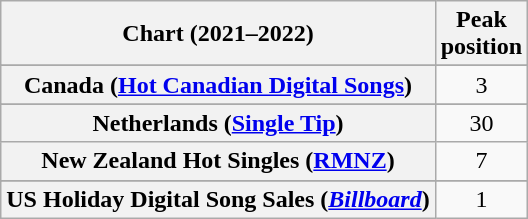<table class="wikitable sortable plainrowheaders" style="text-align:center">
<tr>
<th scope="col">Chart (2021–2022)</th>
<th scope="col">Peak<br>position</th>
</tr>
<tr>
</tr>
<tr>
<th scope="row">Canada (<a href='#'>Hot Canadian Digital Songs</a>)</th>
<td>3</td>
</tr>
<tr>
</tr>
<tr>
</tr>
<tr>
</tr>
<tr>
</tr>
<tr>
<th scope="row">Netherlands (<a href='#'>Single Tip</a>)</th>
<td>30</td>
</tr>
<tr>
<th scope="row">New Zealand Hot Singles (<a href='#'>RMNZ</a>)</th>
<td>7</td>
</tr>
<tr>
</tr>
<tr>
</tr>
<tr>
</tr>
<tr>
<th scope="row">US Holiday Digital Song Sales (<em><a href='#'>Billboard</a></em>)</th>
<td>1</td>
</tr>
</table>
